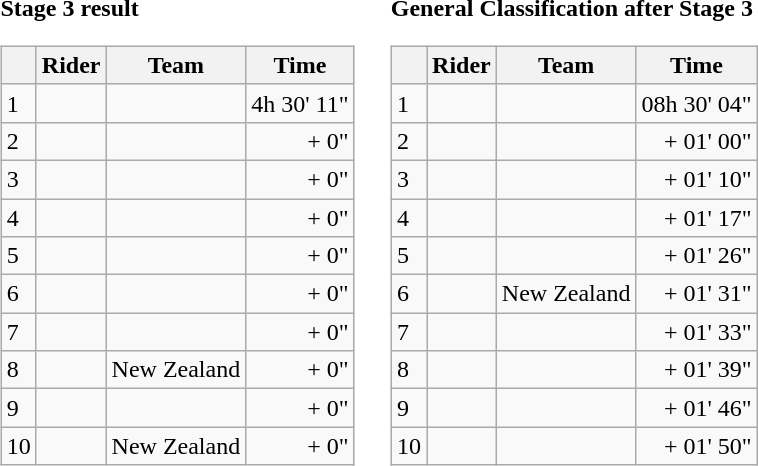<table>
<tr>
<td><strong>Stage 3 result</strong><br><table class="wikitable">
<tr>
<th></th>
<th>Rider</th>
<th>Team</th>
<th>Time</th>
</tr>
<tr>
<td>1</td>
<td> </td>
<td></td>
<td align="right">4h 30' 11"</td>
</tr>
<tr>
<td>2</td>
<td></td>
<td></td>
<td align="right">+ 0"</td>
</tr>
<tr>
<td>3</td>
<td></td>
<td></td>
<td align="right">+ 0"</td>
</tr>
<tr>
<td>4</td>
<td></td>
<td></td>
<td align="right">+ 0"</td>
</tr>
<tr>
<td>5</td>
<td></td>
<td></td>
<td align="right">+ 0"</td>
</tr>
<tr>
<td>6</td>
<td></td>
<td></td>
<td align="right">+ 0"</td>
</tr>
<tr>
<td>7</td>
<td></td>
<td></td>
<td align="right">+ 0"</td>
</tr>
<tr>
<td>8</td>
<td></td>
<td>New Zealand</td>
<td align="right">+ 0"</td>
</tr>
<tr>
<td>9</td>
<td></td>
<td></td>
<td align="right">+ 0"</td>
</tr>
<tr>
<td>10</td>
<td></td>
<td>New Zealand</td>
<td align="right">+ 0"</td>
</tr>
</table>
</td>
<td></td>
<td><strong>General Classification after Stage 3</strong><br><table class="wikitable">
<tr>
<th></th>
<th>Rider</th>
<th>Team</th>
<th>Time</th>
</tr>
<tr>
<td>1</td>
<td> </td>
<td></td>
<td align="right">08h 30' 04"</td>
</tr>
<tr>
<td>2</td>
<td></td>
<td></td>
<td align="right">+ 01' 00"</td>
</tr>
<tr>
<td>3</td>
<td></td>
<td></td>
<td align="right">+ 01' 10"</td>
</tr>
<tr>
<td>4</td>
<td></td>
<td></td>
<td align="right">+ 01' 17"</td>
</tr>
<tr>
<td>5</td>
<td></td>
<td></td>
<td align="right">+ 01' 26"</td>
</tr>
<tr>
<td>6</td>
<td></td>
<td>New Zealand</td>
<td align="right">+ 01' 31"</td>
</tr>
<tr>
<td>7</td>
<td> </td>
<td></td>
<td align="right">+ 01' 33"</td>
</tr>
<tr>
<td>8</td>
<td></td>
<td></td>
<td align="right">+ 01' 39"</td>
</tr>
<tr>
<td>9</td>
<td></td>
<td></td>
<td align="right">+ 01' 46"</td>
</tr>
<tr>
<td>10</td>
<td> </td>
<td></td>
<td align="right">+ 01' 50"</td>
</tr>
</table>
</td>
</tr>
</table>
